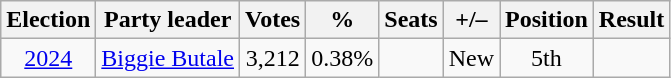<table class="wikitable" style="text-align:center">
<tr>
<th>Election</th>
<th>Party leader</th>
<th>Votes</th>
<th>%</th>
<th>Seats</th>
<th>+/–</th>
<th>Position</th>
<th>Result</th>
</tr>
<tr>
<td><a href='#'>2024</a></td>
<td><a href='#'>Biggie Butale</a></td>
<td>3,212</td>
<td>0.38%</td>
<td></td>
<td>New</td>
<td> 5th</td>
<td></td>
</tr>
</table>
